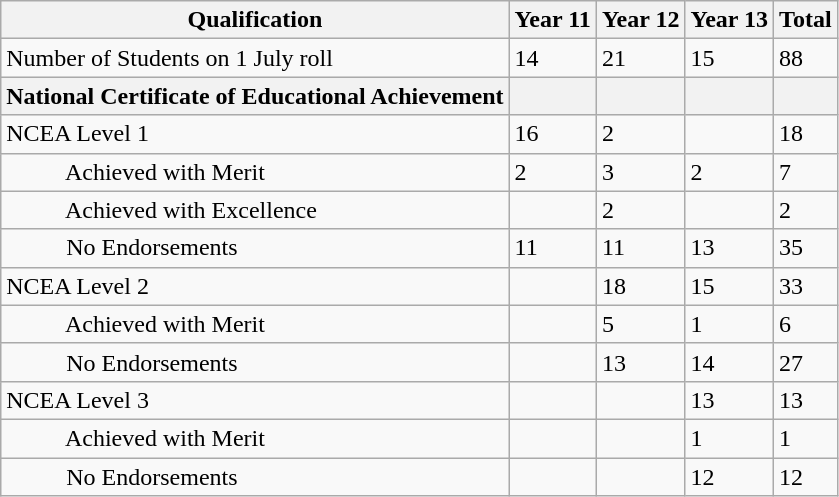<table class="wikitable" border="1">
<tr>
<th>Qualification</th>
<th>Year 11</th>
<th>Year 12</th>
<th>Year 13</th>
<th>Total</th>
</tr>
<tr>
<td>Number of Students on 1 July roll</td>
<td>14</td>
<td>21</td>
<td>15</td>
<td>88</td>
</tr>
<tr>
<th><strong>National Certificate of Educational Achievement</strong></th>
<th></th>
<th></th>
<th></th>
<th></th>
</tr>
<tr>
<td>NCEA Level 1</td>
<td>16</td>
<td>2</td>
<td></td>
<td>18</td>
</tr>
<tr>
<td>          Achieved with Merit</td>
<td>2</td>
<td>3</td>
<td>2</td>
<td>7</td>
</tr>
<tr>
<td>          Achieved with Excellence</td>
<td></td>
<td>2</td>
<td></td>
<td>2</td>
</tr>
<tr>
<td>          No Endorsements</td>
<td>11</td>
<td>11</td>
<td>13</td>
<td>35</td>
</tr>
<tr>
<td>NCEA Level 2</td>
<td></td>
<td>18</td>
<td>15</td>
<td>33</td>
</tr>
<tr>
<td>          Achieved with Merit</td>
<td></td>
<td>5</td>
<td>1</td>
<td>6</td>
</tr>
<tr>
<td>          No Endorsements</td>
<td></td>
<td>13</td>
<td>14</td>
<td>27</td>
</tr>
<tr>
<td>NCEA Level 3</td>
<td></td>
<td></td>
<td>13</td>
<td>13</td>
</tr>
<tr>
<td>          Achieved with Merit</td>
<td></td>
<td></td>
<td>1</td>
<td>1</td>
</tr>
<tr>
<td>          No Endorsements</td>
<td></td>
<td></td>
<td>12</td>
<td>12</td>
</tr>
</table>
